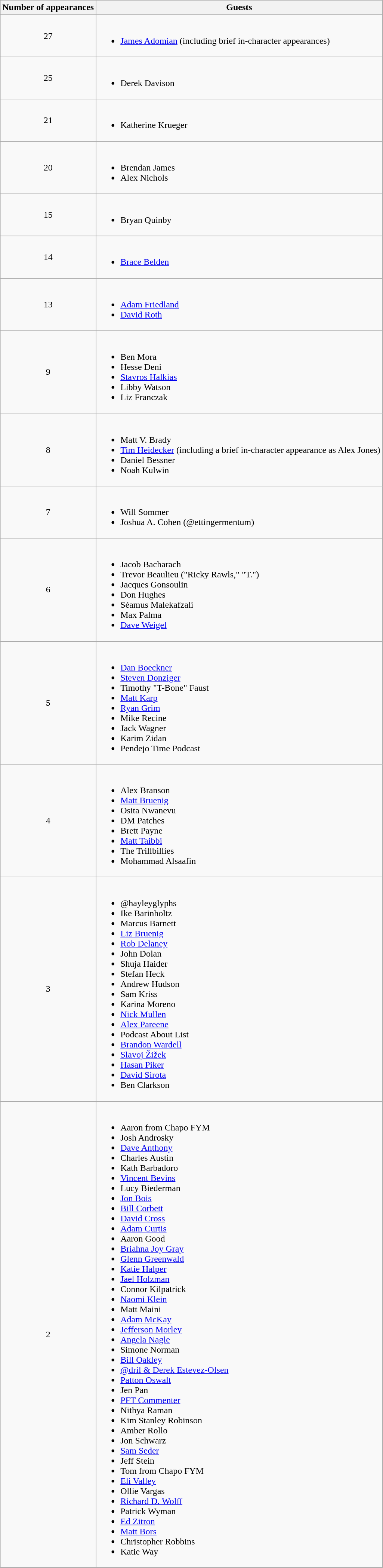<table class="wikitable">
<tr>
<th>Number of appearances</th>
<th>Guests</th>
</tr>
<tr>
<td style="text-align:center;">27</td>
<td><br><ul><li><a href='#'>James Adomian</a> (including brief in-character appearances)</li></ul></td>
</tr>
<tr>
<td style="text-align:center;">25</td>
<td><br><ul><li>Derek Davison</li></ul></td>
</tr>
<tr>
<td style="text-align:center;">21</td>
<td><br><ul><li>Katherine Krueger</li></ul></td>
</tr>
<tr>
<td style="text-align:center;">20</td>
<td><br><ul><li>Brendan James</li><li>Alex Nichols</li></ul></td>
</tr>
<tr>
<td style="text-align:center;">15</td>
<td><br><ul><li>Bryan Quinby</li></ul></td>
</tr>
<tr>
<td style="text-align:center;">14</td>
<td><br><ul><li><a href='#'>Brace Belden</a></li></ul></td>
</tr>
<tr>
<td style="text-align:center;">13</td>
<td><br><ul><li><a href='#'>Adam Friedland</a></li><li><a href='#'>David Roth</a></li></ul></td>
</tr>
<tr>
<td style="text-align:center;">9</td>
<td><br><ul><li>Ben Mora</li><li>Hesse Deni</li><li><a href='#'>Stavros Halkias</a></li><li>Libby Watson</li><li>Liz Franczak</li></ul></td>
</tr>
<tr>
<td style="text-align:center;">8</td>
<td><br><ul><li>Matt V. Brady</li><li><a href='#'>Tim Heidecker</a> (including a brief in-character appearance as Alex Jones)</li><li>Daniel Bessner</li><li>Noah Kulwin</li></ul></td>
</tr>
<tr>
<td style="text-align:center;">7</td>
<td><br><ul><li>Will Sommer</li><li>Joshua A. Cohen (@ettingermentum)</li></ul></td>
</tr>
<tr>
<td style="text-align:center;">6</td>
<td><br><ul><li>Jacob Bacharach</li><li>Trevor Beaulieu ("Ricky Rawls," "T.")</li><li>Jacques Gonsoulin</li><li>Don Hughes</li><li>Séamus Malekafzali</li><li>Max Palma</li><li><a href='#'>Dave Weigel</a></li></ul></td>
</tr>
<tr>
<td style="text-align:center;">5</td>
<td><br><ul><li><a href='#'>Dan Boeckner</a></li><li><a href='#'>Steven Donziger</a></li><li>Timothy "T-Bone" Faust</li><li><a href='#'>Matt Karp</a></li><li><a href='#'>Ryan Grim</a></li><li>Mike Recine</li><li>Jack Wagner</li><li>Karim Zidan</li><li>Pendejo Time Podcast</li></ul></td>
</tr>
<tr>
<td style="text-align:center;">4</td>
<td><br><ul><li>Alex Branson</li><li><a href='#'>Matt Bruenig</a></li><li>Osita Nwanevu</li><li>DM Patches</li><li>Brett Payne</li><li><a href='#'>Matt Taibbi</a></li><li>The Trillbillies</li><li>Mohammad Alsaafin</li></ul></td>
</tr>
<tr>
<td style="text-align:center;">3</td>
<td><br><ul><li>@hayleyglyphs</li><li>Ike Barinholtz</li><li>Marcus Barnett</li><li><a href='#'>Liz Bruenig</a></li><li><a href='#'>Rob Delaney</a></li><li>John Dolan</li><li>Shuja Haider</li><li>Stefan Heck</li><li>Andrew Hudson</li><li>Sam Kriss</li><li>Karina Moreno</li><li><a href='#'>Nick Mullen</a></li><li><a href='#'>Alex Pareene</a></li><li>Podcast About List</li><li><a href='#'>Brandon Wardell</a></li><li><a href='#'>Slavoj Žižek</a></li><li><a href='#'>Hasan Piker</a></li><li><a href='#'>David Sirota</a></li><li>Ben Clarkson</li></ul></td>
</tr>
<tr>
<td style="text-align:center;">2</td>
<td><br><ul><li>Aaron from Chapo FYM</li><li>Josh Androsky</li><li><a href='#'>Dave Anthony</a></li><li>Charles Austin</li><li>Kath Barbadoro</li><li><a href='#'>Vincent Bevins</a></li><li>Lucy Biederman</li><li><a href='#'>Jon Bois</a></li><li><a href='#'>Bill Corbett</a></li><li><a href='#'>David Cross</a></li><li><a href='#'>Adam Curtis</a></li><li>Aaron Good</li><li><a href='#'>Briahna Joy Gray</a></li><li><a href='#'>Glenn Greenwald</a></li><li><a href='#'>Katie Halper</a></li><li><a href='#'>Jael Holzman</a></li><li>Connor Kilpatrick</li><li><a href='#'>Naomi Klein</a></li><li>Matt Maini</li><li><a href='#'>Adam McKay</a></li><li><a href='#'>Jefferson Morley</a></li><li><a href='#'>Angela Nagle</a></li><li>Simone Norman</li><li><a href='#'>Bill Oakley</a></li><li><a href='#'>@dril & Derek Estevez-Olsen</a></li><li><a href='#'>Patton Oswalt</a></li><li>Jen Pan</li><li><a href='#'>PFT Commenter</a></li><li>Nithya Raman</li><li>Kim Stanley Robinson</li><li>Amber Rollo</li><li>Jon Schwarz</li><li><a href='#'>Sam Seder</a></li><li>Jeff Stein</li><li>Tom from Chapo FYM</li><li><a href='#'>Eli Valley</a></li><li>Ollie Vargas</li><li><a href='#'>Richard D. Wolff</a></li><li>Patrick Wyman</li><li><a href='#'>Ed Zitron</a></li><li><a href='#'>Matt Bors</a></li><li>Christopher Robbins</li><li>Katie Way</li></ul></td>
</tr>
</table>
